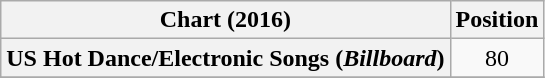<table class="wikitable plainrowheaders" style="text-align:center;">
<tr>
<th scope="col">Chart (2016)</th>
<th scope="col">Position</th>
</tr>
<tr>
<th scope="row">US Hot Dance/Electronic Songs (<em>Billboard</em>)</th>
<td>80</td>
</tr>
<tr>
</tr>
</table>
